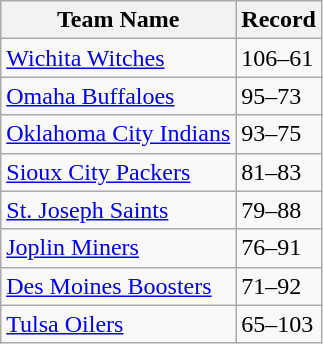<table class="wikitable">
<tr>
<th>Team Name</th>
<th>Record</th>
</tr>
<tr>
<td><a href='#'>Wichita Witches</a></td>
<td>106–61</td>
</tr>
<tr>
<td><a href='#'>Omaha Buffaloes</a></td>
<td>95–73</td>
</tr>
<tr>
<td><a href='#'>Oklahoma City Indians</a></td>
<td>93–75</td>
</tr>
<tr>
<td><a href='#'>Sioux City Packers</a></td>
<td>81–83</td>
</tr>
<tr>
<td><a href='#'>St. Joseph Saints</a></td>
<td>79–88</td>
</tr>
<tr>
<td><a href='#'>Joplin Miners</a></td>
<td>76–91</td>
</tr>
<tr>
<td><a href='#'>Des Moines Boosters</a></td>
<td>71–92</td>
</tr>
<tr>
<td><a href='#'>Tulsa Oilers</a></td>
<td>65–103</td>
</tr>
</table>
